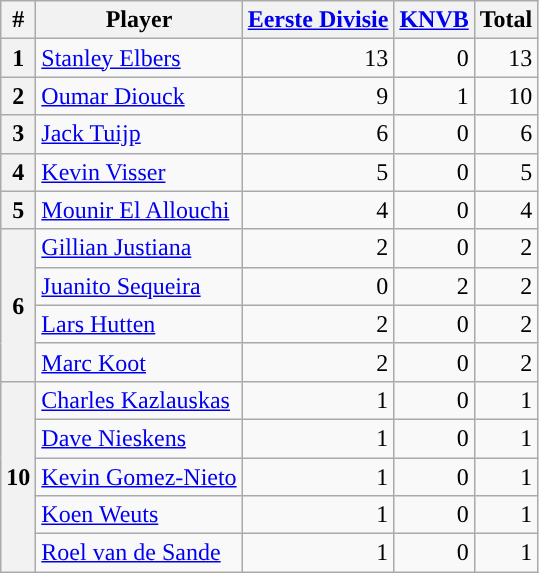<table class="wikitable" style="text-align:right;">
<tr>
<th>#</th>
<th>Player</th>
<th><a href='#'>Eerste Divisie</a></th>
<th><a href='#'>KNVB</a></th>
<th>Total</th>
</tr>
<tr>
<th align=center>1</th>
<td align=left> <a href='#'>Stanley Elbers</a></td>
<td>13</td>
<td>0</td>
<td>13</td>
</tr>
<tr>
<th align=center>2</th>
<td align=left> <a href='#'>Oumar Diouck</a></td>
<td>9</td>
<td>1</td>
<td>10</td>
</tr>
<tr>
<th align=center>3</th>
<td align=left> <a href='#'>Jack Tuijp</a></td>
<td>6</td>
<td>0</td>
<td>6</td>
</tr>
<tr>
<th align=center>4</th>
<td align=left> <a href='#'>Kevin Visser</a></td>
<td>5</td>
<td>0</td>
<td>5</td>
</tr>
<tr>
<th align=center>5</th>
<td align=left> <a href='#'>Mounir El Allouchi</a></td>
<td>4</td>
<td>0</td>
<td>4</td>
</tr>
<tr>
<th rowspan=4 align=center>6</th>
<td align=left> <a href='#'>Gillian Justiana</a></td>
<td>2</td>
<td>0</td>
<td>2</td>
</tr>
<tr>
<td align=left> <a href='#'>Juanito Sequeira</a></td>
<td>0</td>
<td>2</td>
<td>2</td>
</tr>
<tr>
<td align=left> <a href='#'>Lars Hutten</a></td>
<td>2</td>
<td>0</td>
<td>2</td>
</tr>
<tr>
<td align=left> <a href='#'>Marc Koot</a></td>
<td>2</td>
<td>0</td>
<td>2</td>
</tr>
<tr>
<th rowspan=5 align=center>10</th>
<td align=left> <a href='#'>Charles Kazlauskas</a></td>
<td>1</td>
<td>0</td>
<td>1</td>
</tr>
<tr>
<td align=left> <a href='#'>Dave Nieskens</a></td>
<td>1</td>
<td>0</td>
<td>1</td>
</tr>
<tr>
<td align=left> <a href='#'>Kevin Gomez-Nieto</a></td>
<td>1</td>
<td>0</td>
<td>1</td>
</tr>
<tr>
<td align=left> <a href='#'>Koen Weuts</a></td>
<td>1</td>
<td>0</td>
<td>1</td>
</tr>
<tr>
<td align=left> <a href='#'>Roel van de Sande</a></td>
<td>1</td>
<td>0</td>
<td>1</td>
</tr>
</table>
